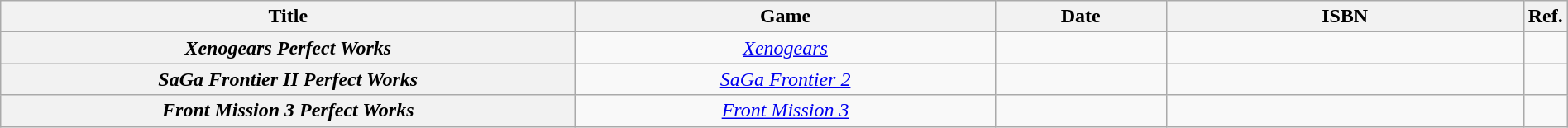<table class="wikitable sortable plainrowheaders" style="width: 100%;">
<tr>
<th scope="col" style="width:37%;">Title</th>
<th scope="col" style="width:27%;">Game</th>
<th scope="col" style="width:11%;">Date</th>
<th scope="col" style="width:23%;">ISBN</th>
<th scope="col" style="width:2%;" class="unsortable">Ref.</th>
</tr>
<tr style="text-align: center;">
<th scope="row" style="text-align:center;"><em>Xenogears Perfect Works</em></th>
<td><em><a href='#'>Xenogears</a></em></td>
<td></td>
<td></td>
<td></td>
</tr>
<tr style="text-align: center;">
<th scope="row" style="text-align:center;"><em>SaGa Frontier II Perfect Works</em></th>
<td><em><a href='#'>SaGa Frontier 2</a></em></td>
<td></td>
<td></td>
<td></td>
</tr>
<tr style="text-align: center;">
<th scope="row" style="text-align:center;"><em>Front Mission 3 Perfect Works</em></th>
<td><em><a href='#'>Front Mission 3</a></em></td>
<td></td>
<td></td>
<td></td>
</tr>
</table>
